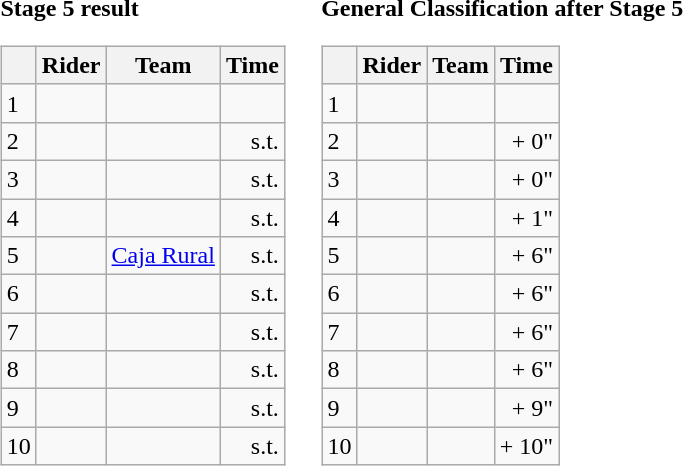<table>
<tr>
<td><strong>Stage 5 result</strong><br><table class="wikitable">
<tr>
<th></th>
<th>Rider</th>
<th>Team</th>
<th>Time</th>
</tr>
<tr>
<td>1</td>
<td></td>
<td></td>
<td align="right"></td>
</tr>
<tr>
<td>2</td>
<td></td>
<td></td>
<td align="right">s.t.</td>
</tr>
<tr>
<td>3</td>
<td></td>
<td></td>
<td align="right">s.t.</td>
</tr>
<tr>
<td>4</td>
<td></td>
<td></td>
<td align="right">s.t.</td>
</tr>
<tr>
<td>5</td>
<td></td>
<td><a href='#'>Caja Rural</a></td>
<td align="right">s.t.</td>
</tr>
<tr>
<td>6</td>
<td></td>
<td></td>
<td align="right">s.t.</td>
</tr>
<tr>
<td>7</td>
<td></td>
<td></td>
<td align="right">s.t.</td>
</tr>
<tr>
<td>8</td>
<td></td>
<td></td>
<td align="right">s.t.</td>
</tr>
<tr>
<td>9</td>
<td></td>
<td></td>
<td align="right">s.t.</td>
</tr>
<tr>
<td>10</td>
<td></td>
<td></td>
<td align="right">s.t.</td>
</tr>
</table>
</td>
<td></td>
<td><strong>General Classification after Stage 5</strong><br><table class="wikitable">
<tr>
<th></th>
<th>Rider</th>
<th>Team</th>
<th>Time</th>
</tr>
<tr>
<td>1</td>
<td> </td>
<td></td>
<td align="right"></td>
</tr>
<tr>
<td>2</td>
<td> </td>
<td></td>
<td align="right">+ 0"</td>
</tr>
<tr>
<td>3</td>
<td></td>
<td></td>
<td align="right">+ 0"</td>
</tr>
<tr>
<td>4</td>
<td></td>
<td></td>
<td align="right">+ 1"</td>
</tr>
<tr>
<td>5</td>
<td></td>
<td></td>
<td align="right">+ 6"</td>
</tr>
<tr>
<td>6</td>
<td></td>
<td></td>
<td align="right">+ 6"</td>
</tr>
<tr>
<td>7</td>
<td></td>
<td></td>
<td align="right">+ 6"</td>
</tr>
<tr>
<td>8</td>
<td></td>
<td></td>
<td align="right">+ 6"</td>
</tr>
<tr>
<td>9</td>
<td></td>
<td></td>
<td align="right">+ 9"</td>
</tr>
<tr>
<td>10</td>
<td></td>
<td></td>
<td align="right">+ 10"</td>
</tr>
</table>
</td>
</tr>
</table>
